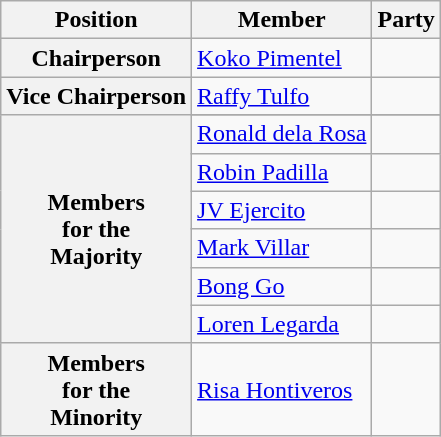<table class="wikitable">
<tr>
<th>Position</th>
<th>Member</th>
<th colspan="2">Party</th>
</tr>
<tr>
<th><strong>Chairperson</strong></th>
<td><a href='#'>Koko Pimentel</a></td>
<td></td>
</tr>
<tr>
<th><strong>Vice Chairperson</strong></th>
<td><a href='#'>Raffy Tulfo</a></td>
<td></td>
</tr>
<tr>
<th rowspan="7"><strong>Members</strong><br><strong>for the</strong><br><strong>Majority</strong></th>
</tr>
<tr>
<td><a href='#'>Ronald dela Rosa</a></td>
<td></td>
</tr>
<tr>
<td><a href='#'>Robin Padilla</a></td>
<td></td>
</tr>
<tr>
<td><a href='#'>JV Ejercito</a></td>
<td></td>
</tr>
<tr>
<td><a href='#'>Mark Villar</a></td>
<td></td>
</tr>
<tr>
<td><a href='#'>Bong Go</a></td>
<td></td>
</tr>
<tr>
<td><a href='#'>Loren Legarda</a></td>
<td></td>
</tr>
<tr>
<th rowspan="1"><strong>Members</strong><br><strong>for the</strong><br><strong>Minority</strong></th>
<td><a href='#'>Risa Hontiveros</a></td>
<td></td>
</tr>
</table>
